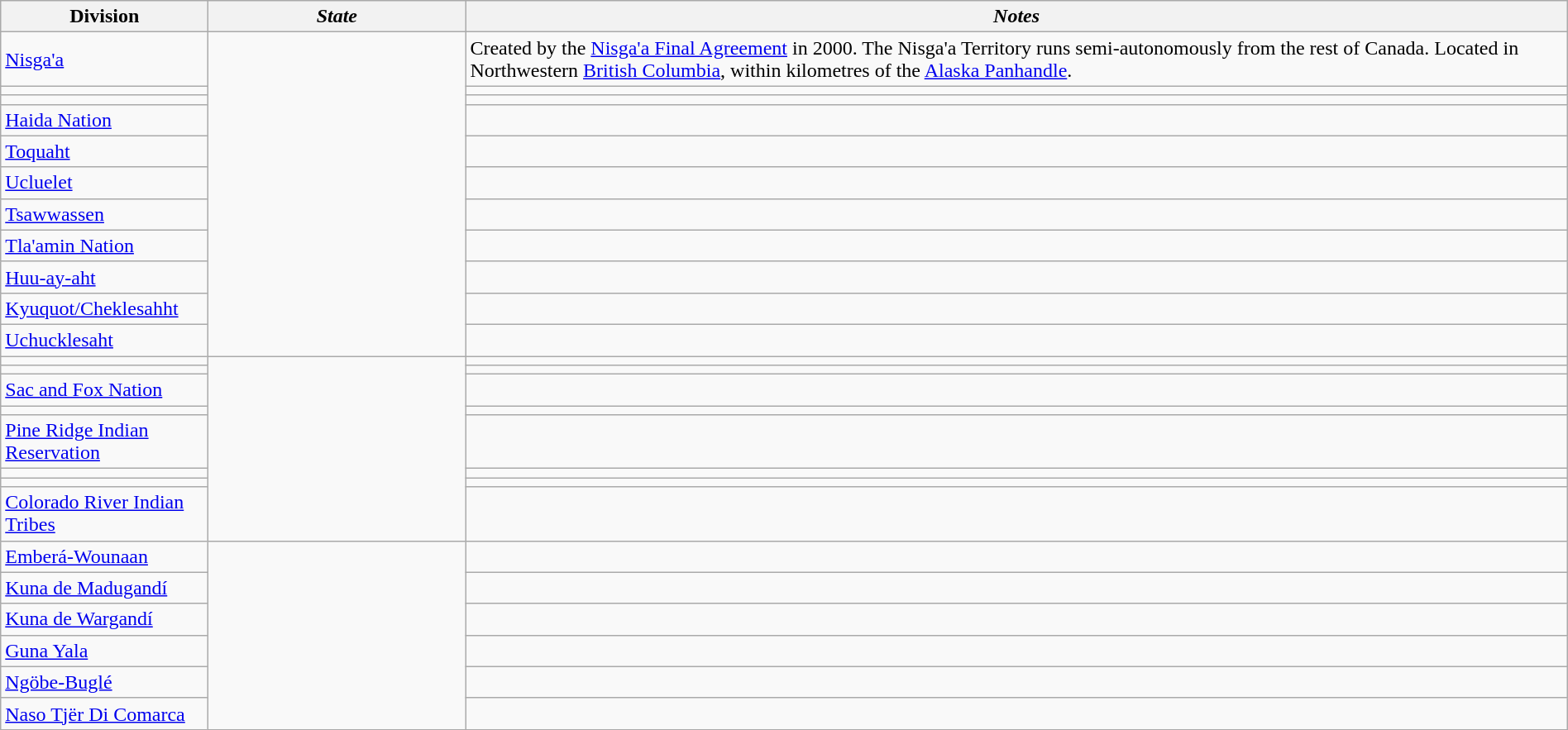<table width="100%" class="wikitable">
<tr>
<th width="160px">Division</th>
<th class="unsortable" width="200px"><em>State</em></th>
<th class="unsortable"><em>Notes</em></th>
</tr>
<tr>
<td><a href='#'>Nisga'a</a></td>
<td rowspan="11"></td>
<td>Created by the <a href='#'>Nisga'a Final Agreement</a> in 2000. The Nisga'a Territory runs semi-autonomously from the rest of Canada. Located in Northwestern <a href='#'>British Columbia</a>, within kilometres of the <a href='#'>Alaska Panhandle</a>.</td>
</tr>
<tr>
<td></td>
<td></td>
</tr>
<tr>
<td></td>
<td></td>
</tr>
<tr>
<td><a href='#'>Haida Nation</a></td>
<td></td>
</tr>
<tr>
<td> <a href='#'>Toquaht</a></td>
<td></td>
</tr>
<tr>
<td> <a href='#'>Ucluelet</a></td>
<td></td>
</tr>
<tr>
<td><a href='#'>Tsawwassen</a></td>
<td></td>
</tr>
<tr>
<td><a href='#'>Tla'amin Nation</a></td>
<td></td>
</tr>
<tr>
<td><a href='#'>Huu-ay-aht</a></td>
<td></td>
</tr>
<tr>
<td><a href='#'>Kyuquot/Cheklesahht</a></td>
<td></td>
</tr>
<tr>
<td><a href='#'>Uchucklesaht</a></td>
<td></td>
</tr>
<tr>
<td></td>
<td rowspan="8"></td>
<td></td>
</tr>
<tr>
<td></td>
<td></td>
</tr>
<tr>
<td> <a href='#'>Sac and Fox Nation</a></td>
<td></td>
</tr>
<tr>
<td></td>
<td></td>
</tr>
<tr>
<td> <a href='#'>Pine Ridge Indian Reservation</a></td>
<td></td>
</tr>
<tr>
<td></td>
<td></td>
</tr>
<tr>
<td></td>
<td></td>
</tr>
<tr>
<td> <a href='#'>Colorado River Indian Tribes</a></td>
<td></td>
</tr>
<tr>
<td><a href='#'>Emberá-Wounaan</a></td>
<td rowspan="6"></td>
<td></td>
</tr>
<tr>
<td><a href='#'>Kuna de Madugandí</a></td>
<td></td>
</tr>
<tr>
<td><a href='#'>Kuna de Wargandí</a></td>
<td></td>
</tr>
<tr>
<td> <a href='#'>Guna Yala</a></td>
<td></td>
</tr>
<tr>
<td> <a href='#'>Ngöbe-Buglé</a></td>
<td></td>
</tr>
<tr>
<td> <a href='#'>Naso Tjër Di Comarca</a></td>
<td></td>
</tr>
</table>
